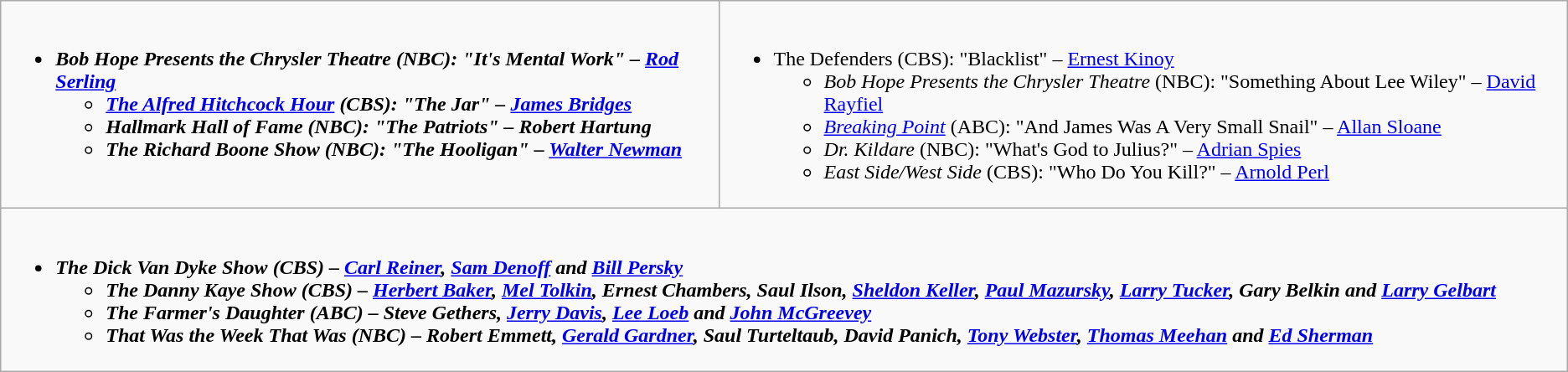<table class="wikitable">
<tr>
<td style="vertical-align:top;"><br><ul><li><strong><em>Bob Hope Presents the Chrysler Theatre<em> (NBC): "It's Mental Work" – <a href='#'>Rod Serling</a><strong><ul><li></em><a href='#'>The Alfred Hitchcock Hour</a><em> (CBS): "The Jar" – <a href='#'>James Bridges</a></li><li></em>Hallmark Hall of Fame<em> (NBC): "The Patriots" – Robert Hartung</li><li></em>The Richard Boone Show<em> (NBC): "The Hooligan" – <a href='#'>Walter Newman</a></li></ul></li></ul></td>
<td style="vertical-align:top;"><br><ul><li></em></strong>The Defenders</em> (CBS): "Blacklist" – <a href='#'>Ernest Kinoy</a></strong><ul><li><em>Bob Hope Presents the Chrysler Theatre</em> (NBC): "Something About Lee Wiley" – <a href='#'>David Rayfiel</a></li><li><em><a href='#'>Breaking Point</a></em> (ABC): "And James Was A Very Small Snail" – <a href='#'>Allan Sloane</a></li><li><em>Dr. Kildare</em> (NBC): "What's God to Julius?" – <a href='#'>Adrian Spies</a></li><li><em>East Side/West Side</em> (CBS): "Who Do You Kill?" – <a href='#'>Arnold Perl</a></li></ul></li></ul></td>
</tr>
<tr>
<td style="vertical-align:top;" colspan="2"><br><ul><li><strong><em>The Dick Van Dyke Show<em> (CBS) – <a href='#'>Carl Reiner</a>, <a href='#'>Sam Denoff</a> and <a href='#'>Bill Persky</a><strong><ul><li></em>The Danny Kaye Show<em> (CBS) – <a href='#'>Herbert Baker</a>, <a href='#'>Mel Tolkin</a>, Ernest Chambers, Saul Ilson, <a href='#'>Sheldon Keller</a>, <a href='#'>Paul Mazursky</a>, <a href='#'>Larry Tucker</a>, Gary Belkin and <a href='#'>Larry Gelbart</a></li><li></em>The Farmer's Daughter<em> (ABC) – Steve Gethers, <a href='#'>Jerry Davis</a>, <a href='#'>Lee Loeb</a> and <a href='#'>John McGreevey</a></li><li></em>That Was the Week That Was<em> (NBC) – Robert Emmett, <a href='#'>Gerald Gardner</a>, Saul Turteltaub, David Panich, <a href='#'>Tony Webster</a>, <a href='#'>Thomas Meehan</a> and <a href='#'>Ed Sherman</a></li></ul></li></ul></td>
</tr>
</table>
